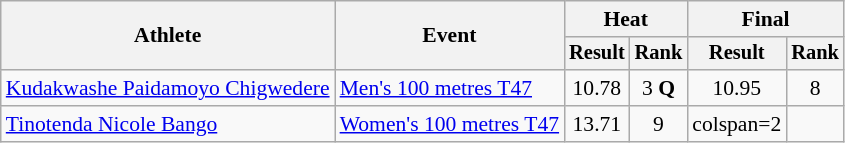<table class="wikitable" style="text-align: center; font-size:90%">
<tr>
<th rowspan="2">Athlete</th>
<th rowspan="2">Event</th>
<th colspan="2">Heat</th>
<th colspan="2">Final</th>
</tr>
<tr style="font-size:95%">
<th>Result</th>
<th>Rank</th>
<th>Result</th>
<th>Rank</th>
</tr>
<tr align=center>
<td align=left><a href='#'>Kudakwashe Paidamoyo Chigwedere</a></td>
<td align=left><a href='#'>Men's 100 metres T47</a></td>
<td>10.78</td>
<td>3 <strong>Q</strong></td>
<td>10.95</td>
<td>8</td>
</tr>
<tr align=center>
<td align=left><a href='#'>Tinotenda Nicole Bango</a></td>
<td align=left><a href='#'>Women's 100 metres T47</a></td>
<td>13.71</td>
<td>9</td>
<td>colspan=2 </td>
</tr>
</table>
